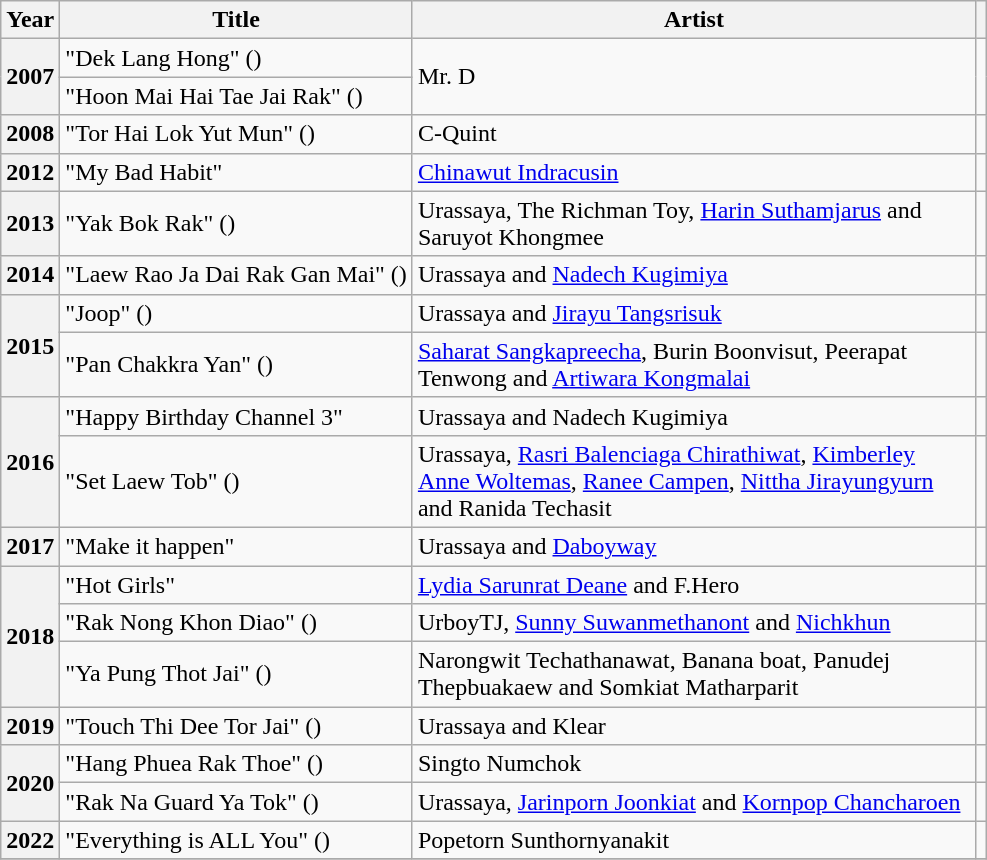<table class="wikitable plainrowheaders">
<tr>
<th scope="col">Year</th>
<th scope="col">Title</th>
<th scope="col" style="width:23em;">Artist</th>
<th scope="col"></th>
</tr>
<tr>
<th rowspan=2 scope="row">2007</th>
<td>"Dek Lang Hong" ()</td>
<td rowspan=2>Mr. D</td>
<td rowspan=2 style="text-align:center;"></td>
</tr>
<tr>
<td>"Hoon Mai Hai Tae Jai Rak" ()</td>
</tr>
<tr>
<th scope="row">2008</th>
<td>"Tor Hai Lok Yut Mun" ()</td>
<td>C-Quint</td>
<td style="text-align:center;"></td>
</tr>
<tr>
<th scope="row">2012</th>
<td>"My Bad Habit"</td>
<td><a href='#'>Chinawut Indracusin</a></td>
<td style="text-align:center;"></td>
</tr>
<tr>
<th scope="row">2013</th>
<td>"Yak Bok Rak" ()</td>
<td>Urassaya, The Richman Toy, <a href='#'>Harin Suthamjarus</a> and Saruyot Khongmee</td>
<td style="text-align:center;"></td>
</tr>
<tr>
<th scope="row">2014</th>
<td>"Laew Rao Ja Dai Rak Gan Mai" ()</td>
<td>Urassaya and <a href='#'>Nadech Kugimiya</a></td>
<td style="text-align:center;"></td>
</tr>
<tr>
<th rowspan=2 scope="row">2015</th>
<td>"Joop" ()</td>
<td>Urassaya and <a href='#'>Jirayu Tangsrisuk</a></td>
<td style="text-align:center;"></td>
</tr>
<tr>
<td>"Pan Chakkra Yan" ()</td>
<td><a href='#'>Saharat Sangkapreecha</a>, Burin Boonvisut, Peerapat Tenwong and <a href='#'>Artiwara Kongmalai</a></td>
<td style="text-align:center;"></td>
</tr>
<tr>
<th rowspan=2 scope="row">2016</th>
<td>"Happy Birthday Channel 3"</td>
<td>Urassaya and Nadech Kugimiya</td>
<td style="text-align:center;"></td>
</tr>
<tr>
<td>"Set Laew Tob" ()</td>
<td>Urassaya, <a href='#'>Rasri Balenciaga Chirathiwat</a>, <a href='#'>Kimberley Anne Woltemas</a>, <a href='#'>Ranee Campen</a>, <a href='#'>Nittha Jirayungyurn</a> and Ranida Techasit</td>
<td style="text-align:center;"></td>
</tr>
<tr>
<th scope="row">2017</th>
<td>"Make it happen"</td>
<td>Urassaya and <a href='#'>Daboyway</a></td>
<td style="text-align:center;"></td>
</tr>
<tr>
<th rowspan=3 scope="row">2018</th>
<td>"Hot Girls"</td>
<td><a href='#'>Lydia Sarunrat Deane</a> and F.Hero</td>
<td style="text-align:center;"></td>
</tr>
<tr>
<td>"Rak Nong Khon Diao" ()</td>
<td>UrboyTJ, <a href='#'>Sunny Suwanmethanont</a> and <a href='#'>Nichkhun</a></td>
<td style="text-align:center;"></td>
</tr>
<tr>
<td>"Ya Pung Thot Jai" ()</td>
<td>Narongwit Techathanawat, Banana boat, Panudej Thepbuakaew and Somkiat Matharparit</td>
<td style="text-align:center;"></td>
</tr>
<tr>
<th scope="row">2019</th>
<td>"Touch Thi Dee Tor Jai" ()</td>
<td>Urassaya and Klear</td>
<td style="text-align:center;"></td>
</tr>
<tr>
<th rowspan=2 scope="row">2020</th>
<td>"Hang Phuea Rak Thoe" ()</td>
<td>Singto Numchok</td>
<td style="text-align:center;"></td>
</tr>
<tr>
<td>"Rak Na Guard Ya Tok" ()</td>
<td>Urassaya, <a href='#'>Jarinporn Joonkiat</a> and <a href='#'>Kornpop Chancharoen</a></td>
<td style="text-align:center;"></td>
</tr>
<tr>
<th scope="row">2022</th>
<td>"Everything is ALL You" ()</td>
<td>Popetorn Sunthornyanakit</td>
<td style="text-align:center;"></td>
</tr>
<tr>
</tr>
</table>
